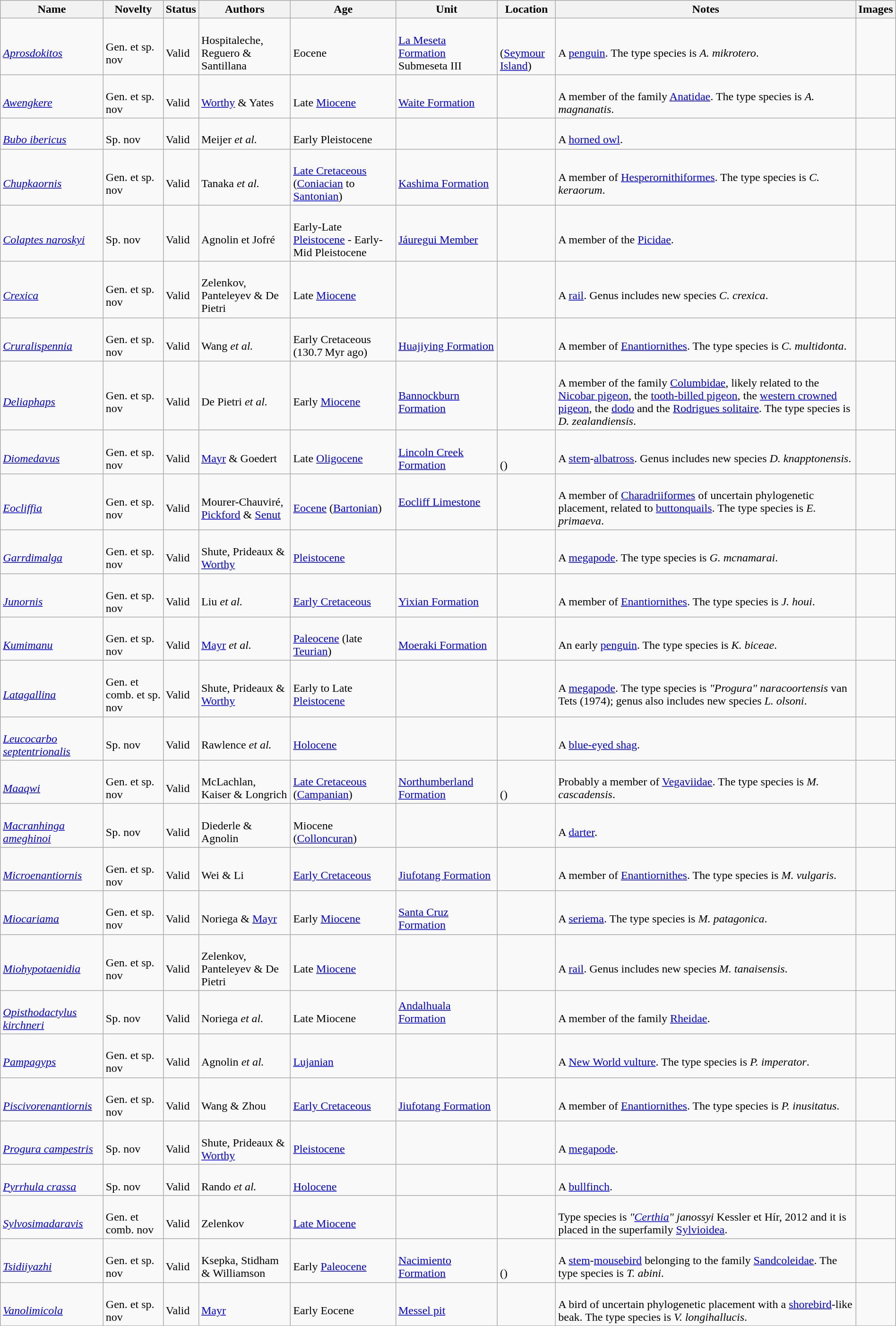<table class="wikitable sortable" align="center" width="100%">
<tr>
<th>Name</th>
<th>Novelty</th>
<th>Status</th>
<th>Authors</th>
<th>Age</th>
<th>Unit</th>
<th>Location</th>
<th>Notes</th>
<th>Images</th>
</tr>
<tr>
<td><br><em><a href='#'>Aprosdokitos</a></em></td>
<td><br>Gen. et sp. nov</td>
<td><br>Valid</td>
<td><br>Hospitaleche, Reguero & Santillana</td>
<td><br>Eocene</td>
<td><br><a href='#'>La Meseta Formation</a>
Submeseta III</td>
<td><br><br>(<a href='#'>Seymour Island</a>)</td>
<td><br>A <a href='#'>penguin</a>. The type species is <em>A. mikrotero</em>.</td>
<td></td>
</tr>
<tr>
<td><br><em><a href='#'>Awengkere</a></em></td>
<td><br>Gen. et sp. nov</td>
<td><br>Valid</td>
<td><br><a href='#'>Worthy</a> & Yates</td>
<td><br>Late <a href='#'>Miocene</a></td>
<td><br><a href='#'>Waite Formation</a></td>
<td><br></td>
<td><br>A member of the family <a href='#'>Anatidae</a>. The type species is <em>A. magnanatis</em>.</td>
<td></td>
</tr>
<tr>
<td><br><em><a href='#'>Bubo ibericus</a></em></td>
<td><br>Sp. nov</td>
<td><br>Valid</td>
<td><br>Meijer <em>et al.</em></td>
<td><br>Early Pleistocene</td>
<td></td>
<td><br></td>
<td><br>A <a href='#'>horned owl</a>.</td>
<td></td>
</tr>
<tr>
<td><br><em><a href='#'>Chupkaornis</a></em></td>
<td><br>Gen. et sp. nov</td>
<td><br>Valid</td>
<td><br>Tanaka <em>et al.</em></td>
<td><br><a href='#'>Late Cretaceous</a> (<a href='#'>Coniacian</a> to <a href='#'>Santonian</a>)</td>
<td><br><a href='#'>Kashima Formation</a></td>
<td><br></td>
<td><br>A member of <a href='#'>Hesperornithiformes</a>. The type species is <em>C. keraorum</em>.</td>
<td></td>
</tr>
<tr>
<td><br><em><a href='#'>Colaptes naroskyi</a></em></td>
<td><br>Sp. nov</td>
<td><br>Valid</td>
<td><br>Agnolin et Jofré</td>
<td><br>Early-Late <a href='#'>Pleistocene</a> - Early-Mid Pleistocene</td>
<td><br><a href='#'>Jáuregui Member</a></td>
<td><br><br></td>
<td><br>A member of the <a href='#'>Picidae</a>.</td>
<td></td>
</tr>
<tr>
<td><br><em><a href='#'>Crexica</a></em></td>
<td><br>Gen. et sp. nov</td>
<td><br>Valid</td>
<td><br>Zelenkov, Panteleyev & De Pietri</td>
<td><br>Late <a href='#'>Miocene</a></td>
<td></td>
<td><br></td>
<td><br>A <a href='#'>rail</a>. Genus includes new species <em>C. crexica</em>.</td>
<td></td>
</tr>
<tr>
<td><br><em><a href='#'>Cruralispennia</a></em></td>
<td><br>Gen. et sp. nov</td>
<td><br>Valid</td>
<td><br>Wang <em>et al.</em></td>
<td><br>Early Cretaceous (130.7 Myr ago)</td>
<td><br><a href='#'>Huajiying Formation</a></td>
<td><br></td>
<td><br>A member of <a href='#'>Enantiornithes</a>. The type species is <em>C. multidonta</em>.</td>
<td></td>
</tr>
<tr>
<td><br><em><a href='#'>Deliaphaps</a></em></td>
<td><br>Gen. et sp. nov</td>
<td><br>Valid</td>
<td><br>De Pietri <em>et al.</em></td>
<td><br>Early <a href='#'>Miocene</a></td>
<td><br><a href='#'>Bannockburn Formation</a></td>
<td><br></td>
<td><br>A member of the family <a href='#'>Columbidae</a>, likely related to the <a href='#'>Nicobar pigeon</a>, the <a href='#'>tooth-billed pigeon</a>, the <a href='#'>western crowned pigeon</a>, the <a href='#'>dodo</a> and the <a href='#'>Rodrigues solitaire</a>. The type species is <em>D. zealandiensis</em>.</td>
<td></td>
</tr>
<tr>
<td><br><em><a href='#'>Diomedavus</a></em></td>
<td><br>Gen. et sp. nov</td>
<td><br>Valid</td>
<td><br><a href='#'>Mayr</a> & Goedert</td>
<td><br>Late <a href='#'>Oligocene</a></td>
<td><br><a href='#'>Lincoln Creek Formation</a></td>
<td><br><br>()</td>
<td><br>A <a href='#'>stem</a>-<a href='#'>albatross</a>. Genus includes new species <em>D. knapptonensis</em>.</td>
<td></td>
</tr>
<tr>
<td><br><em><a href='#'>Eocliffia</a></em></td>
<td><br>Gen. et sp. nov</td>
<td><br>Valid</td>
<td><br>Mourer-Chauviré, <a href='#'>Pickford</a> & <a href='#'>Senut</a></td>
<td><br><a href='#'>Eocene</a> (<a href='#'>Bartonian</a>)</td>
<td><a href='#'>Eocliff Limestone</a></td>
<td><br></td>
<td><br>A member of <a href='#'>Charadriiformes</a> of uncertain phylogenetic placement, related to <a href='#'>buttonquails</a>. The type species is <em>E. primaeva</em>.</td>
<td></td>
</tr>
<tr>
<td><br><em><a href='#'>Garrdimalga</a></em></td>
<td><br>Gen. et sp. nov</td>
<td><br>Valid</td>
<td><br>Shute, Prideaux & <a href='#'>Worthy</a></td>
<td><br><a href='#'>Pleistocene</a></td>
<td></td>
<td><br></td>
<td><br>A <a href='#'>megapode</a>. The type species is <em>G. mcnamarai</em>.</td>
<td></td>
</tr>
<tr>
<td><br><em><a href='#'>Junornis</a></em></td>
<td><br>Gen. et sp. nov</td>
<td><br>Valid</td>
<td><br>Liu <em>et al.</em></td>
<td><br><a href='#'>Early Cretaceous</a></td>
<td><br><a href='#'>Yixian Formation</a></td>
<td><br></td>
<td><br>A member of <a href='#'>Enantiornithes</a>. The type species is <em>J. houi</em>.</td>
<td></td>
</tr>
<tr>
<td><br><em><a href='#'>Kumimanu</a></em></td>
<td><br>Gen. et sp. nov</td>
<td><br>Valid</td>
<td><br><a href='#'>Mayr</a> <em>et al.</em></td>
<td><br><a href='#'>Paleocene</a> (late <a href='#'>Teurian</a>)</td>
<td><br><a href='#'>Moeraki Formation</a></td>
<td><br></td>
<td><br>An early <a href='#'>penguin</a>. The type species is <em>K. biceae</em>.</td>
<td></td>
</tr>
<tr>
<td><br><em><a href='#'>Latagallina</a></em></td>
<td><br>Gen. et comb. et sp. nov</td>
<td><br>Valid</td>
<td><br>Shute, Prideaux & <a href='#'>Worthy</a></td>
<td><br>Early to Late <a href='#'>Pleistocene</a></td>
<td></td>
<td><br></td>
<td><br>A <a href='#'>megapode</a>. The type species is <em>"Progura" naracoortensis</em> van Tets (1974); genus also includes new species <em>L. olsoni</em>.</td>
<td></td>
</tr>
<tr>
<td><br><em><a href='#'>Leucocarbo septentrionalis</a></em></td>
<td><br>Sp. nov</td>
<td><br>Valid</td>
<td><br>Rawlence <em>et al.</em></td>
<td><br><a href='#'>Holocene</a></td>
<td></td>
<td><br></td>
<td><br>A <a href='#'>blue-eyed shag</a>.</td>
<td></td>
</tr>
<tr>
<td><br><em><a href='#'>Maaqwi</a></em></td>
<td><br>Gen. et sp. nov</td>
<td><br>Valid</td>
<td><br>McLachlan, Kaiser & Longrich</td>
<td><br><a href='#'>Late Cretaceous</a> (<a href='#'>Campanian</a>)</td>
<td><br><a href='#'>Northumberland Formation</a></td>
<td><br><br>()</td>
<td><br>Probably a member of <a href='#'>Vegaviidae</a>. The type species is <em>M. cascadensis</em>.</td>
<td></td>
</tr>
<tr>
<td><br><em><a href='#'>Macranhinga ameghinoi</a></em></td>
<td><br>Sp. nov</td>
<td><br>Valid</td>
<td><br>Diederle & Agnolin</td>
<td><br>Miocene (<a href='#'>Colloncuran</a>)</td>
<td></td>
<td><br></td>
<td><br>A <a href='#'>darter</a>.</td>
<td></td>
</tr>
<tr>
<td><br><em><a href='#'>Microenantiornis</a></em></td>
<td><br>Gen. et sp. nov</td>
<td><br>Valid</td>
<td><br>Wei & Li</td>
<td><br><a href='#'>Early Cretaceous</a></td>
<td><br><a href='#'>Jiufotang Formation</a></td>
<td><br></td>
<td><br>A member of <a href='#'>Enantiornithes</a>. The type species is <em>M. vulgaris</em>.</td>
<td></td>
</tr>
<tr>
<td><br><em><a href='#'>Miocariama</a></em></td>
<td><br>Gen. et sp. nov</td>
<td><br>Valid</td>
<td><br>Noriega & <a href='#'>Mayr</a></td>
<td><br>Early <a href='#'>Miocene</a></td>
<td><br><a href='#'>Santa Cruz Formation</a></td>
<td><br></td>
<td><br>A <a href='#'>seriema</a>. The type species is <em>M. patagonica</em>.</td>
<td></td>
</tr>
<tr>
<td><br><em><a href='#'>Miohypotaenidia</a></em></td>
<td><br>Gen. et sp. nov</td>
<td><br>Valid</td>
<td><br>Zelenkov, Panteleyev & De Pietri</td>
<td><br>Late <a href='#'>Miocene</a></td>
<td></td>
<td><br></td>
<td><br>A <a href='#'>rail</a>. Genus includes new species <em>M. tanaisensis</em>.</td>
<td></td>
</tr>
<tr>
<td><br><em><a href='#'>Opisthodactylus kirchneri</a></em></td>
<td><br>Sp. nov</td>
<td><br>Valid</td>
<td><br>Noriega <em>et al.</em></td>
<td><br>Late Miocene</td>
<td><a href='#'>Andalhuala Formation</a></td>
<td><br></td>
<td><br>A member of the family <a href='#'>Rheidae</a>.</td>
<td></td>
</tr>
<tr>
<td><br><em><a href='#'>Pampagyps</a></em></td>
<td><br>Gen. et sp. nov</td>
<td><br>Valid</td>
<td><br>Agnolin <em>et al.</em></td>
<td><br><a href='#'>Lujanian</a></td>
<td></td>
<td><br></td>
<td><br>A <a href='#'>New World vulture</a>. The type species is <em>P. imperator</em>.</td>
<td></td>
</tr>
<tr>
<td><br><em><a href='#'>Piscivorenantiornis</a></em></td>
<td><br>Gen. et sp. nov</td>
<td><br>Valid</td>
<td><br>Wang & Zhou</td>
<td><br><a href='#'>Early Cretaceous</a></td>
<td><br><a href='#'>Jiufotang Formation</a></td>
<td><br></td>
<td><br>A member of <a href='#'>Enantiornithes</a>. The type species is <em>P. inusitatus</em>.</td>
<td></td>
</tr>
<tr>
<td><br><em><a href='#'>Progura campestris</a></em></td>
<td><br>Sp. nov</td>
<td><br>Valid</td>
<td><br>Shute, Prideaux & <a href='#'>Worthy</a></td>
<td><br><a href='#'>Pleistocene</a></td>
<td></td>
<td><br></td>
<td><br>A <a href='#'>megapode</a>.</td>
<td></td>
</tr>
<tr>
<td><br><em><a href='#'>Pyrrhula crassa</a></em></td>
<td><br>Sp. nov</td>
<td><br>Valid</td>
<td><br>Rando <em>et al.</em></td>
<td><br><a href='#'>Holocene</a></td>
<td></td>
<td><br></td>
<td><br>A <a href='#'>bullfinch</a>.</td>
<td></td>
</tr>
<tr>
<td><br><em><a href='#'>Sylvosimadaravis</a></em></td>
<td><br>Gen. et comb. nov</td>
<td><br>Valid</td>
<td><br>Zelenkov</td>
<td><br><a href='#'>Late Miocene</a></td>
<td></td>
<td><br></td>
<td><br>Type species is <em>"<a href='#'>Certhia</a>" janossyi</em> Kessler et Hír, 2012 and it is placed in the superfamily <a href='#'>Sylvioidea</a>.</td>
<td></td>
</tr>
<tr>
<td><br><em><a href='#'>Tsidiiyazhi</a></em></td>
<td><br>Gen. et sp. nov</td>
<td><br>Valid</td>
<td><br>Ksepka, Stidham & Williamson</td>
<td><br>Early <a href='#'>Paleocene</a></td>
<td><br><a href='#'>Nacimiento Formation</a></td>
<td><br><br>()</td>
<td><br>A <a href='#'>stem</a>-<a href='#'>mousebird</a> belonging to the family <a href='#'>Sandcoleidae</a>. The type species is <em>T. abini</em>.</td>
<td></td>
</tr>
<tr>
<td><br><em><a href='#'>Vanolimicola</a></em></td>
<td><br>Gen. et sp. nov</td>
<td><br>Valid</td>
<td><br><a href='#'>Mayr</a></td>
<td><br>Early Eocene</td>
<td><br><a href='#'>Messel pit</a></td>
<td><br></td>
<td><br>A bird of uncertain phylogenetic placement with a <a href='#'>shorebird</a>-like beak. The type species is <em>V. longihallucis</em>.</td>
<td></td>
</tr>
<tr>
</tr>
</table>
